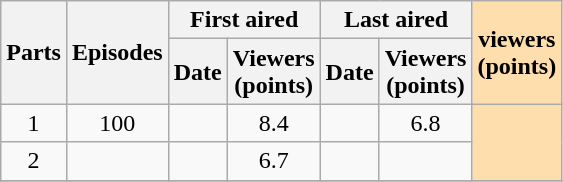<table class="wikitable" style="text-align: center">
<tr>
<th scope="col" rowspan="2">Parts</th>
<th scope="col" rowspan="2" colspan="1">Episodes</th>
<th scope="col" colspan="2">First aired</th>
<th scope="col" colspan="2">Last aired</th>
<th style="background:#ffdead;" rowspan="2"> viewers <br> (points)</th>
</tr>
<tr>
<th scope="col">Date</th>
<th scope="col">Viewers<br>(points)</th>
<th scope="col">Date</th>
<th scope="col">Viewers<br>(points)</th>
</tr>
<tr>
<td>1</td>
<td>100</td>
<td></td>
<td>8.4</td>
<td></td>
<td>6.8</td>
<td rowspan="2" style="background:#ffdead;"></td>
</tr>
<tr>
<td>2</td>
<td></td>
<td></td>
<td>6.7</td>
<td></td>
<td></td>
</tr>
<tr>
</tr>
</table>
